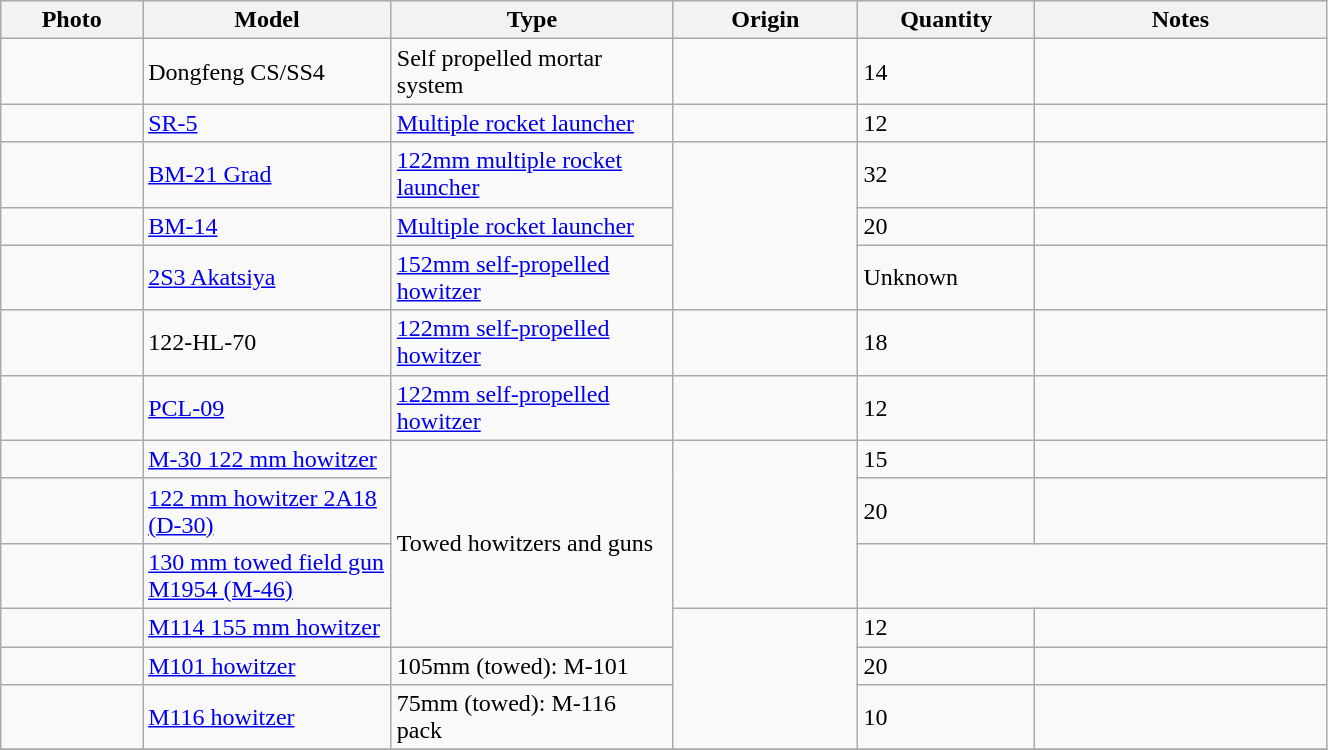<table class="wikitable" border="1" style="border-collapse: collapse;" width="70%">
<tr bgcolor=#FFDEAD>
<th width="2%">Photo</th>
<th width="4%">Model</th>
<th width="5%">Type</th>
<th width="3%">Origin</th>
<th width="2%">Quantity</th>
<th width="6%">Notes</th>
</tr>
<tr>
<td></td>
<td>Dongfeng CS/SS4</td>
<td>Self propelled mortar system</td>
<td></td>
<td>14</td>
<td></td>
</tr>
<tr>
<td></td>
<td><a href='#'>SR-5</a></td>
<td><a href='#'>Multiple rocket launcher</a></td>
<td></td>
<td>12</td>
<td></td>
</tr>
<tr>
<td></td>
<td><a href='#'>BM-21 Grad</a></td>
<td><a href='#'>122mm multiple rocket launcher</a></td>
<td rowspan="3"></td>
<td>32</td>
<td></td>
</tr>
<tr>
<td></td>
<td><a href='#'>BM-14</a></td>
<td><a href='#'>Multiple rocket launcher</a></td>
<td>20</td>
<td></td>
</tr>
<tr>
<td></td>
<td><a href='#'>2S3 Akatsiya</a></td>
<td><a href='#'>152mm self-propelled howitzer</a></td>
<td>Unknown</td>
<td></td>
</tr>
<tr>
<td></td>
<td>122-HL-70</td>
<td><a href='#'>122mm self-propelled howitzer</a></td>
<td></td>
<td>18</td>
<td></td>
</tr>
<tr>
<td></td>
<td><a href='#'>PCL-09</a></td>
<td><a href='#'>122mm self-propelled howitzer</a></td>
<td></td>
<td>12</td>
<td></td>
</tr>
<tr>
<td></td>
<td><a href='#'>M-30 122 mm howitzer</a></td>
<td rowspan="4">Towed howitzers and guns</td>
<td rowspan="3"></td>
<td>15</td>
<td></td>
</tr>
<tr>
<td></td>
<td><a href='#'>122 mm howitzer 2A18 (D-30)</a></td>
<td>20</td>
<td></td>
</tr>
<tr>
<td></td>
<td><a href='#'>130 mm towed field gun M1954 (M-46)</a></td>
</tr>
<tr>
<td></td>
<td><a href='#'>M114 155 mm howitzer</a></td>
<td rowspan="3"></td>
<td>12</td>
<td></td>
</tr>
<tr>
<td></td>
<td><a href='#'>M101 howitzer</a></td>
<td>105mm (towed): M-101</td>
<td>20</td>
<td></td>
</tr>
<tr>
<td></td>
<td><a href='#'>M116 howitzer</a></td>
<td>75mm (towed): M-116 pack</td>
<td>10</td>
<td></td>
</tr>
<tr>
</tr>
</table>
